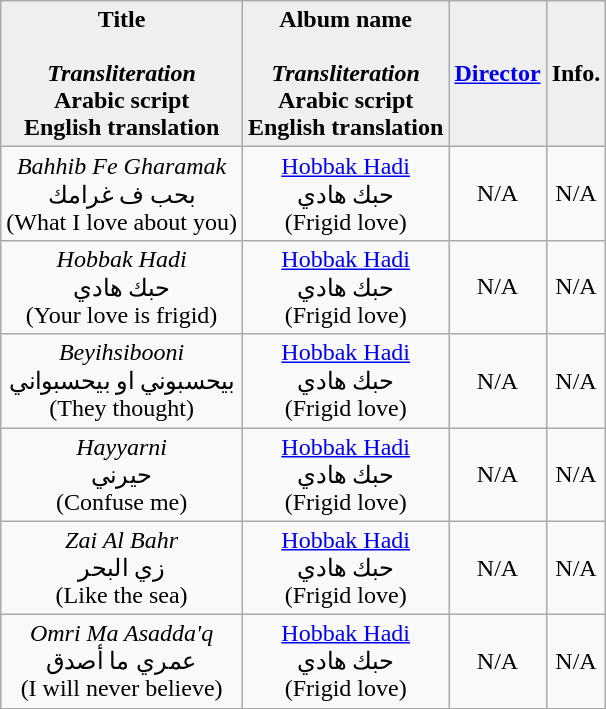<table class="wikitable" style="text-align:center;">
<tr>
<th style="background:#efefef;">Title<br><br><em>Transliteration</em><br>Arabic script<br>English translation</th>
<th style="background:#efefef;">Album name<br><br><em>Transliteration</em><br>Arabic script<br>English translation</th>
<th style="background:#efefef;"><a href='#'>Director</a></th>
<th style="background:#efefef;">Info.</th>
</tr>
<tr>
<td><em>Bahhib Fe Gharamak</em><br>بحب ف غرامك<br>(What I love about you)</td>
<td><a href='#'>Hobbak Hadi</a><br>حبك هادي<br>(Frigid love)</td>
<td>N/A</td>
<td>N/A</td>
</tr>
<tr>
<td><em>Hobbak Hadi</em><br>حبك هادي<br>(Your love is frigid)</td>
<td><a href='#'>Hobbak Hadi</a><br>حبك هادي<br>(Frigid love)</td>
<td>N/A</td>
<td>N/A</td>
</tr>
<tr>
<td><em>Beyihsibooni</em><br>بيحسبوني او بيحسبواني<br>(They thought)</td>
<td><a href='#'>Hobbak Hadi</a><br>حبك هادي<br>(Frigid love)</td>
<td>N/A</td>
<td>N/A</td>
</tr>
<tr>
<td><em>Hayyarni</em><br>حيرني<br>(Confuse me)</td>
<td><a href='#'>Hobbak Hadi</a><br>حبك هادي<br>(Frigid love)</td>
<td>N/A</td>
<td>N/A</td>
</tr>
<tr>
<td><em>Zai Al Bahr</em><br>زي البحر<br>(Like the sea)</td>
<td><a href='#'>Hobbak Hadi</a><br>حبك هادي<br>(Frigid love)</td>
<td>N/A</td>
<td>N/A</td>
</tr>
<tr>
<td><em>Omri Ma Asadda'q</em><br>عمري ما أصدق<br>(I will never believe)</td>
<td><a href='#'>Hobbak Hadi</a><br>حبك هادي<br>(Frigid love)</td>
<td>N/A</td>
<td>N/A</td>
</tr>
</table>
